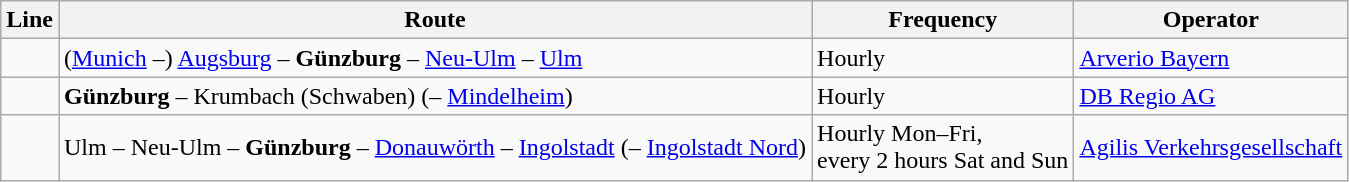<table class="wikitable">
<tr class="hintergrundfarbe6">
<th>Line</th>
<th>Route</th>
<th>Frequency</th>
<th>Operator</th>
</tr>
<tr>
<td align="center"></td>
<td>(<a href='#'>Munich</a> –) <a href='#'>Augsburg</a> – <strong>Günzburg</strong> – <a href='#'>Neu-Ulm</a> – <a href='#'>Ulm</a></td>
<td>Hourly</td>
<td><a href='#'>Arverio Bayern</a></td>
</tr>
<tr>
<td align="center"></td>
<td><strong>Günzburg</strong> – Krumbach (Schwaben) (– <a href='#'>Mindelheim</a>)</td>
<td>Hourly</td>
<td><a href='#'>DB Regio AG</a></td>
</tr>
<tr>
<td align="center"></td>
<td>Ulm – Neu-Ulm – <strong>Günzburg</strong> – <a href='#'>Donauwörth</a> – <a href='#'>Ingolstadt</a> (– <a href='#'>Ingolstadt Nord</a>)</td>
<td>Hourly Mon–Fri,<br>every 2 hours Sat and Sun</td>
<td><a href='#'>Agilis Verkehrsgesellschaft</a></td>
</tr>
</table>
